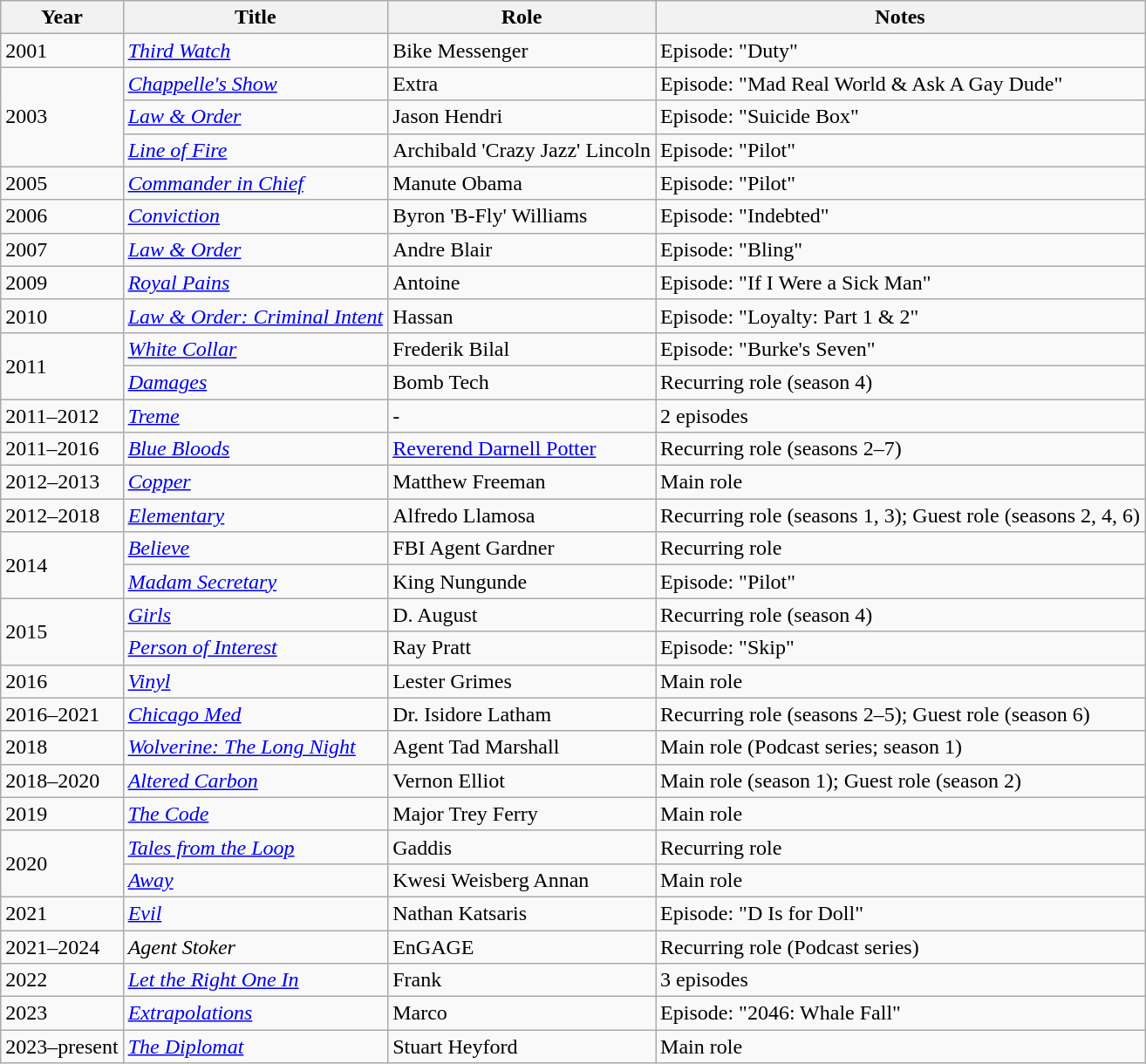<table class="wikitable sortable">
<tr>
<th>Year</th>
<th>Title</th>
<th>Role</th>
<th>Notes</th>
</tr>
<tr>
<td>2001</td>
<td><em><a href='#'>Third Watch</a></em></td>
<td>Bike Messenger</td>
<td>Episode: "Duty"</td>
</tr>
<tr>
<td rowspan=3>2003</td>
<td><em><a href='#'>Chappelle's Show</a></em></td>
<td>Extra</td>
<td>Episode: "Mad Real World & Ask A Gay Dude"</td>
</tr>
<tr>
<td><em><a href='#'>Law & Order</a></em></td>
<td>Jason Hendri</td>
<td>Episode: "Suicide Box"</td>
</tr>
<tr>
<td><em><a href='#'>Line of Fire</a></em></td>
<td>Archibald 'Crazy Jazz' Lincoln</td>
<td>Episode: "Pilot"</td>
</tr>
<tr>
<td>2005</td>
<td><em><a href='#'>Commander in Chief</a></em></td>
<td>Manute Obama</td>
<td>Episode: "Pilot"</td>
</tr>
<tr>
<td>2006</td>
<td><em><a href='#'>Conviction</a></em></td>
<td>Byron 'B-Fly' Williams</td>
<td>Episode: "Indebted"</td>
</tr>
<tr>
<td>2007</td>
<td><em><a href='#'>Law & Order</a></em></td>
<td>Andre Blair</td>
<td>Episode: "Bling"</td>
</tr>
<tr>
<td>2009</td>
<td><em><a href='#'>Royal Pains</a></em></td>
<td>Antoine</td>
<td>Episode: "If I Were a Sick Man"</td>
</tr>
<tr>
<td>2010</td>
<td><em><a href='#'>Law & Order: Criminal Intent</a></em></td>
<td>Hassan</td>
<td>Episode: "Loyalty: Part 1 & 2"</td>
</tr>
<tr>
<td rowspan=2>2011</td>
<td><em><a href='#'>White Collar</a></em></td>
<td>Frederik Bilal</td>
<td>Episode: "Burke's Seven"</td>
</tr>
<tr>
<td><em><a href='#'>Damages</a></em></td>
<td>Bomb Tech</td>
<td>Recurring role (season 4)</td>
</tr>
<tr>
<td>2011–2012</td>
<td><em><a href='#'>Treme</a></em></td>
<td>-</td>
<td>2 episodes</td>
</tr>
<tr>
<td>2011–2016</td>
<td><em><a href='#'>Blue Bloods</a></em></td>
<td><a href='#'>Reverend Darnell Potter</a></td>
<td>Recurring role (seasons 2–7)</td>
</tr>
<tr>
<td>2012–2013</td>
<td><em><a href='#'>Copper</a></em></td>
<td>Matthew Freeman</td>
<td>Main role</td>
</tr>
<tr>
<td>2012–2018</td>
<td><em><a href='#'>Elementary</a></em></td>
<td>Alfredo Llamosa</td>
<td>Recurring role (seasons 1, 3); Guest role (seasons 2, 4, 6)</td>
</tr>
<tr>
<td rowspan=2>2014</td>
<td><em><a href='#'>Believe</a></em></td>
<td>FBI Agent Gardner</td>
<td>Recurring role</td>
</tr>
<tr>
<td><em><a href='#'>Madam Secretary</a></em></td>
<td>King Nungunde</td>
<td>Episode: "Pilot"</td>
</tr>
<tr>
<td rowspan=2>2015</td>
<td><em><a href='#'>Girls</a></em></td>
<td>D. August</td>
<td>Recurring role (season 4)</td>
</tr>
<tr>
<td><em><a href='#'>Person of Interest</a></em></td>
<td>Ray Pratt</td>
<td>Episode: "Skip"</td>
</tr>
<tr>
<td>2016</td>
<td><em><a href='#'>Vinyl</a></em></td>
<td>Lester Grimes</td>
<td>Main role</td>
</tr>
<tr>
<td>2016–2021</td>
<td><em><a href='#'>Chicago Med</a></em></td>
<td>Dr. Isidore Latham</td>
<td>Recurring role (seasons 2–5); Guest role (season 6)</td>
</tr>
<tr>
<td>2018</td>
<td><em><a href='#'>Wolverine: The Long Night</a></em></td>
<td>Agent Tad Marshall</td>
<td>Main role (Podcast series; season 1)</td>
</tr>
<tr>
<td>2018–2020</td>
<td><em><a href='#'>Altered Carbon</a></em></td>
<td>Vernon Elliot</td>
<td>Main role (season 1); Guest role (season 2)</td>
</tr>
<tr>
<td>2019</td>
<td><em><a href='#'>The Code</a></em></td>
<td>Major Trey Ferry</td>
<td>Main role</td>
</tr>
<tr>
<td rowspan=2>2020</td>
<td><em><a href='#'>Tales from the Loop</a></em></td>
<td>Gaddis</td>
<td>Recurring role</td>
</tr>
<tr>
<td><em><a href='#'>Away</a></em></td>
<td>Kwesi Weisberg Annan</td>
<td>Main role</td>
</tr>
<tr>
<td>2021</td>
<td><em><a href='#'>Evil</a></em></td>
<td>Nathan Katsaris</td>
<td>Episode: "D Is for Doll"</td>
</tr>
<tr>
<td>2021–2024</td>
<td><em>Agent Stoker</em></td>
<td>EnGAGE</td>
<td>Recurring role (Podcast series)</td>
</tr>
<tr>
<td>2022</td>
<td><em><a href='#'>Let the Right One In</a></em></td>
<td>Frank</td>
<td>3 episodes</td>
</tr>
<tr>
<td>2023</td>
<td><em><a href='#'>Extrapolations</a></em></td>
<td>Marco</td>
<td>Episode: "2046: Whale Fall"</td>
</tr>
<tr>
<td>2023–present</td>
<td><em><a href='#'>The Diplomat</a></em></td>
<td>Stuart Heyford</td>
<td>Main role</td>
</tr>
</table>
